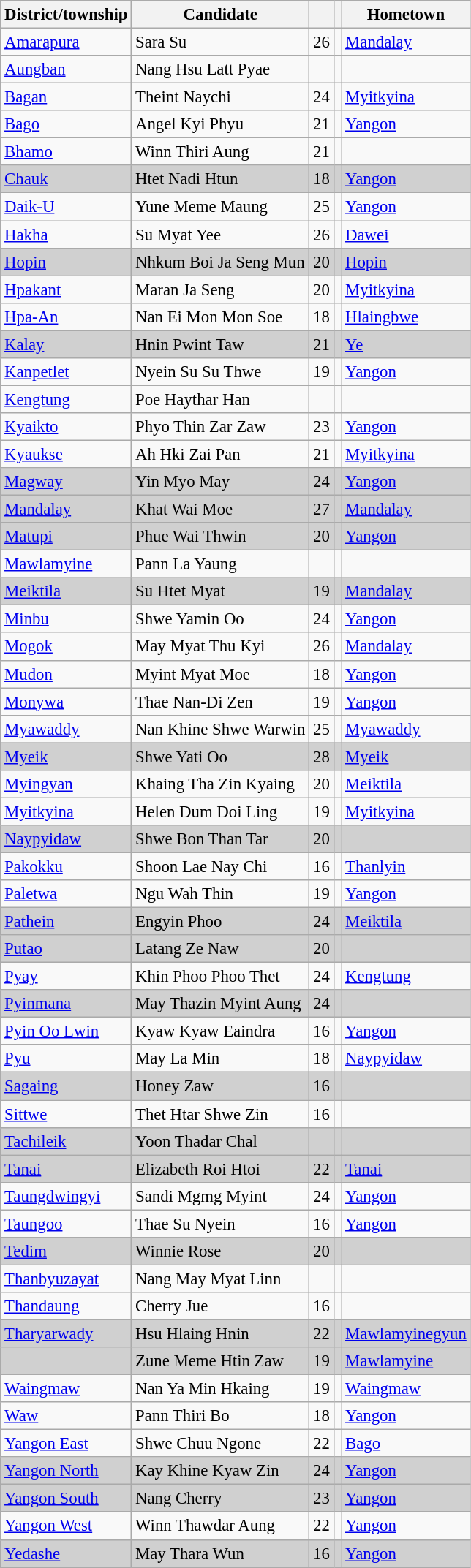<table class="wikitable col3center col4center" style="font-size: 95%;">
<tr>
<th><span>District/township</span></th>
<th><span>Candidate</span></th>
<th><span></span></th>
<th><span></span></th>
<th><span>Hometown</span></th>
</tr>
<tr>
<td><a href='#'>Amarapura</a></td>
<td>Sara Su</td>
<td>26</td>
<td></td>
<td><a href='#'>Mandalay</a></td>
</tr>
<tr>
<td><a href='#'>Aungban</a></td>
<td>Nang Hsu Latt Pyae</td>
<td></td>
<td></td>
<td></td>
</tr>
<tr>
<td><a href='#'>Bagan</a></td>
<td>Theint Naychi</td>
<td>24</td>
<td></td>
<td><a href='#'>Myitkyina</a></td>
</tr>
<tr>
<td><a href='#'>Bago</a></td>
<td>Angel Kyi Phyu</td>
<td>21</td>
<td></td>
<td><a href='#'>Yangon</a></td>
</tr>
<tr>
<td><a href='#'>Bhamo</a></td>
<td>Winn Thiri Aung</td>
<td>21</td>
<td></td>
<td></td>
</tr>
<tr bgcolor=#d0d0d0>
<td><a href='#'>Chauk</a></td>
<td>Htet Nadi Htun</td>
<td>18</td>
<td></td>
<td><a href='#'>Yangon</a></td>
</tr>
<tr>
<td><a href='#'>Daik-U</a></td>
<td>Yune Meme Maung</td>
<td>25</td>
<td></td>
<td><a href='#'>Yangon</a></td>
</tr>
<tr>
<td><a href='#'>Hakha</a></td>
<td>Su Myat Yee</td>
<td>26</td>
<td></td>
<td><a href='#'>Dawei</a></td>
</tr>
<tr bgcolor=#d0d0d0>
<td><a href='#'>Hopin</a></td>
<td>Nhkum Boi Ja Seng Mun</td>
<td>20</td>
<td></td>
<td><a href='#'>Hopin</a></td>
</tr>
<tr>
<td><a href='#'>Hpakant</a></td>
<td>Maran Ja Seng</td>
<td>20</td>
<td></td>
<td><a href='#'>Myitkyina</a></td>
</tr>
<tr>
<td><a href='#'>Hpa-An</a></td>
<td>Nan Ei Mon Mon Soe</td>
<td>18</td>
<td></td>
<td><a href='#'>Hlaingbwe</a></td>
</tr>
<tr bgcolor=#d0d0d0>
<td><a href='#'>Kalay</a></td>
<td>Hnin Pwint Taw</td>
<td>21</td>
<td></td>
<td><a href='#'>Ye</a></td>
</tr>
<tr>
<td><a href='#'>Kanpetlet</a></td>
<td>Nyein Su Su Thwe</td>
<td>19</td>
<td></td>
<td><a href='#'>Yangon</a></td>
</tr>
<tr>
<td><a href='#'>Kengtung</a></td>
<td>Poe Haythar Han</td>
<td></td>
<td></td>
<td></td>
</tr>
<tr>
<td><a href='#'>Kyaikto</a></td>
<td>Phyo Thin Zar Zaw</td>
<td>23</td>
<td></td>
<td><a href='#'>Yangon</a></td>
</tr>
<tr>
<td><a href='#'>Kyaukse</a></td>
<td>Ah Hki Zai Pan</td>
<td>21</td>
<td></td>
<td><a href='#'>Myitkyina</a></td>
</tr>
<tr bgcolor=#d0d0d0>
<td><a href='#'>Magway</a></td>
<td>Yin Myo May</td>
<td>24</td>
<td></td>
<td><a href='#'>Yangon</a></td>
</tr>
<tr bgcolor=#d0d0d0>
<td><a href='#'>Mandalay</a></td>
<td>Khat Wai Moe</td>
<td>27</td>
<td></td>
<td><a href='#'>Mandalay</a></td>
</tr>
<tr bgcolor=#d0d0d0>
<td><a href='#'>Matupi</a></td>
<td>Phue Wai Thwin</td>
<td>20</td>
<td></td>
<td><a href='#'>Yangon</a></td>
</tr>
<tr>
<td><a href='#'>Mawlamyine</a></td>
<td>Pann La Yaung</td>
<td></td>
<td></td>
<td></td>
</tr>
<tr bgcolor=#d0d0d0>
<td><a href='#'>Meiktila</a></td>
<td>Su Htet Myat</td>
<td>19</td>
<td></td>
<td><a href='#'>Mandalay</a></td>
</tr>
<tr>
<td><a href='#'>Minbu</a></td>
<td>Shwe Yamin Oo</td>
<td>24</td>
<td></td>
<td><a href='#'>Yangon</a></td>
</tr>
<tr>
<td><a href='#'>Mogok</a></td>
<td>May Myat Thu Kyi</td>
<td>26</td>
<td></td>
<td><a href='#'>Mandalay</a></td>
</tr>
<tr>
<td><a href='#'>Mudon</a></td>
<td>Myint Myat Moe</td>
<td>18</td>
<td></td>
<td><a href='#'>Yangon</a></td>
</tr>
<tr>
<td><a href='#'>Monywa</a></td>
<td>Thae Nan-Di Zen</td>
<td>19</td>
<td></td>
<td><a href='#'>Yangon</a></td>
</tr>
<tr>
<td><a href='#'>Myawaddy</a></td>
<td>Nan Khine Shwe Warwin</td>
<td>25</td>
<td></td>
<td><a href='#'>Myawaddy</a></td>
</tr>
<tr bgcolor=#d0d0d0>
<td><a href='#'>Myeik</a></td>
<td>Shwe Yati Oo</td>
<td>28</td>
<td></td>
<td><a href='#'>Myeik</a></td>
</tr>
<tr>
<td><a href='#'>Myingyan</a></td>
<td>Khaing Tha Zin Kyaing</td>
<td>20</td>
<td></td>
<td><a href='#'>Meiktila</a></td>
</tr>
<tr>
<td><a href='#'>Myitkyina</a></td>
<td>Helen Dum Doi Ling</td>
<td>19</td>
<td></td>
<td><a href='#'>Myitkyina</a></td>
</tr>
<tr bgcolor=#d0d0d0>
<td><a href='#'>Naypyidaw</a></td>
<td>Shwe Bon Than Tar</td>
<td>20</td>
<td></td>
<td></td>
</tr>
<tr>
<td><a href='#'>Pakokku</a></td>
<td>Shoon Lae Nay Chi</td>
<td>16</td>
<td></td>
<td><a href='#'>Thanlyin</a></td>
</tr>
<tr>
<td><a href='#'>Paletwa</a></td>
<td>Ngu Wah Thin</td>
<td>19</td>
<td></td>
<td><a href='#'>Yangon</a></td>
</tr>
<tr bgcolor=#d0d0d0>
<td><a href='#'>Pathein</a></td>
<td>Engyin Phoo</td>
<td>24</td>
<td></td>
<td><a href='#'>Meiktila</a></td>
</tr>
<tr bgcolor=#d0d0d0>
<td><a href='#'>Putao</a></td>
<td>Latang Ze Naw</td>
<td>20</td>
<td></td>
<td></td>
</tr>
<tr>
<td><a href='#'>Pyay</a></td>
<td>Khin Phoo Phoo Thet</td>
<td>24</td>
<td></td>
<td><a href='#'>Kengtung</a></td>
</tr>
<tr bgcolor=#d0d0d0>
<td><a href='#'>Pyinmana</a></td>
<td>May Thazin Myint Aung</td>
<td>24</td>
<td></td>
<td></td>
</tr>
<tr>
<td><a href='#'>Pyin Oo Lwin</a></td>
<td>Kyaw Kyaw Eaindra</td>
<td>16</td>
<td></td>
<td><a href='#'>Yangon</a></td>
</tr>
<tr>
<td><a href='#'>Pyu</a></td>
<td>May La Min</td>
<td>18</td>
<td></td>
<td><a href='#'>Naypyidaw</a></td>
</tr>
<tr bgcolor=#d0d0d0>
<td><a href='#'>Sagaing</a></td>
<td>Honey Zaw</td>
<td>16</td>
<td></td>
<td></td>
</tr>
<tr>
<td><a href='#'>Sittwe</a></td>
<td>Thet Htar Shwe Zin</td>
<td>16</td>
<td></td>
<td></td>
</tr>
<tr bgcolor=#d0d0d0>
<td><a href='#'>Tachileik</a></td>
<td>Yoon Thadar Chal</td>
<td></td>
<td></td>
<td></td>
</tr>
<tr bgcolor=#d0d0d0>
<td><a href='#'>Tanai</a></td>
<td>Elizabeth Roi Htoi</td>
<td>22</td>
<td></td>
<td><a href='#'>Tanai</a></td>
</tr>
<tr>
<td><a href='#'>Taungdwingyi</a></td>
<td>Sandi Mgmg Myint</td>
<td>24</td>
<td></td>
<td><a href='#'>Yangon</a></td>
</tr>
<tr>
<td><a href='#'>Taungoo</a></td>
<td>Thae Su Nyein</td>
<td>16</td>
<td></td>
<td><a href='#'>Yangon</a></td>
</tr>
<tr bgcolor=#d0d0d0>
<td><a href='#'>Tedim</a></td>
<td>Winnie Rose</td>
<td>20</td>
<td></td>
<td></td>
</tr>
<tr>
<td><a href='#'>Thanbyuzayat</a></td>
<td>Nang May Myat Linn</td>
<td></td>
<td></td>
<td></td>
</tr>
<tr>
<td><a href='#'>Thandaung</a></td>
<td>Cherry Jue</td>
<td>16</td>
<td></td>
<td></td>
</tr>
<tr bgcolor=#d0d0d0>
<td><a href='#'>Tharyarwady</a></td>
<td>Hsu Hlaing Hnin</td>
<td>22</td>
<td></td>
<td><a href='#'>Mawlamyinegyun</a></td>
</tr>
<tr bgcolor=#d0d0d0>
<td></td>
<td>Zune Meme Htin Zaw</td>
<td>19</td>
<td></td>
<td><a href='#'>Mawlamyine</a></td>
</tr>
<tr>
<td><a href='#'>Waingmaw</a></td>
<td>Nan Ya Min Hkaing</td>
<td>19</td>
<td></td>
<td><a href='#'>Waingmaw</a></td>
</tr>
<tr>
<td><a href='#'>Waw</a></td>
<td>Pann Thiri Bo</td>
<td>18</td>
<td></td>
<td><a href='#'>Yangon</a></td>
</tr>
<tr>
<td><a href='#'>Yangon East</a></td>
<td>Shwe Chuu Ngone</td>
<td>22</td>
<td></td>
<td><a href='#'>Bago</a></td>
</tr>
<tr bgcolor=#d0d0d0>
<td><a href='#'>Yangon North</a></td>
<td>Kay Khine Kyaw Zin</td>
<td>24</td>
<td></td>
<td><a href='#'>Yangon</a></td>
</tr>
<tr bgcolor=#d0d0d0>
<td><a href='#'>Yangon South</a></td>
<td>Nang Cherry</td>
<td>23</td>
<td></td>
<td><a href='#'>Yangon</a></td>
</tr>
<tr>
<td><a href='#'>Yangon West</a></td>
<td>Winn Thawdar Aung</td>
<td>22</td>
<td></td>
<td><a href='#'>Yangon</a></td>
</tr>
<tr bgcolor=#d0d0d0>
<td><a href='#'>Yedashe</a></td>
<td>May Thara Wun</td>
<td>16</td>
<td></td>
<td><a href='#'>Yangon</a></td>
</tr>
</table>
